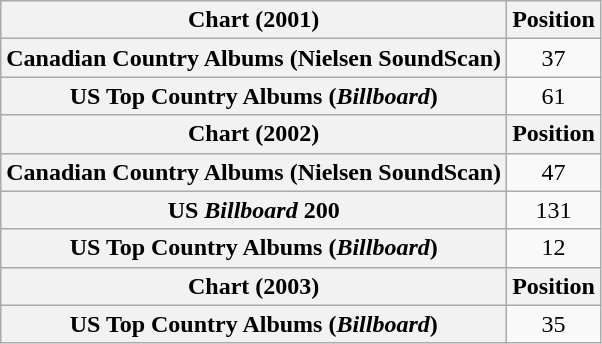<table class="wikitable plainrowheaders" style="text-align:center">
<tr>
<th scope="col">Chart (2001)</th>
<th scope="col">Position</th>
</tr>
<tr>
<th scope="row">Canadian Country Albums (Nielsen SoundScan)</th>
<td>37</td>
</tr>
<tr>
<th scope="row">US Top Country Albums (<em>Billboard</em>)</th>
<td>61</td>
</tr>
<tr>
<th scope="col">Chart (2002)</th>
<th scope="col">Position</th>
</tr>
<tr>
<th scope="row">Canadian Country Albums (Nielsen SoundScan)</th>
<td>47</td>
</tr>
<tr>
<th scope="row">US <em>Billboard</em> 200</th>
<td>131</td>
</tr>
<tr>
<th scope="row">US Top Country Albums (<em>Billboard</em>)</th>
<td>12</td>
</tr>
<tr>
<th scope="col">Chart (2003)</th>
<th scope="col">Position</th>
</tr>
<tr>
<th scope="row">US Top Country Albums (<em>Billboard</em>)</th>
<td>35</td>
</tr>
</table>
